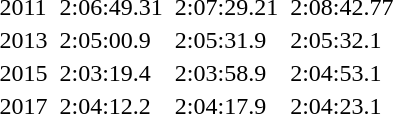<table>
<tr>
<td>2011</td>
<td></td>
<td>2:06:49.31</td>
<td></td>
<td>2:07:29.21</td>
<td></td>
<td>2:08:42.77</td>
</tr>
<tr>
<td>2013</td>
<td></td>
<td>2:05:00.9</td>
<td></td>
<td>2:05:31.9</td>
<td></td>
<td>2:05:32.1</td>
</tr>
<tr>
<td>2015</td>
<td></td>
<td>2:03:19.4</td>
<td></td>
<td>2:03:58.9</td>
<td></td>
<td>2:04:53.1</td>
</tr>
<tr>
<td>2017</td>
<td></td>
<td>2:04:12.2</td>
<td></td>
<td>2:04:17.9</td>
<td></td>
<td>2:04:23.1</td>
</tr>
</table>
